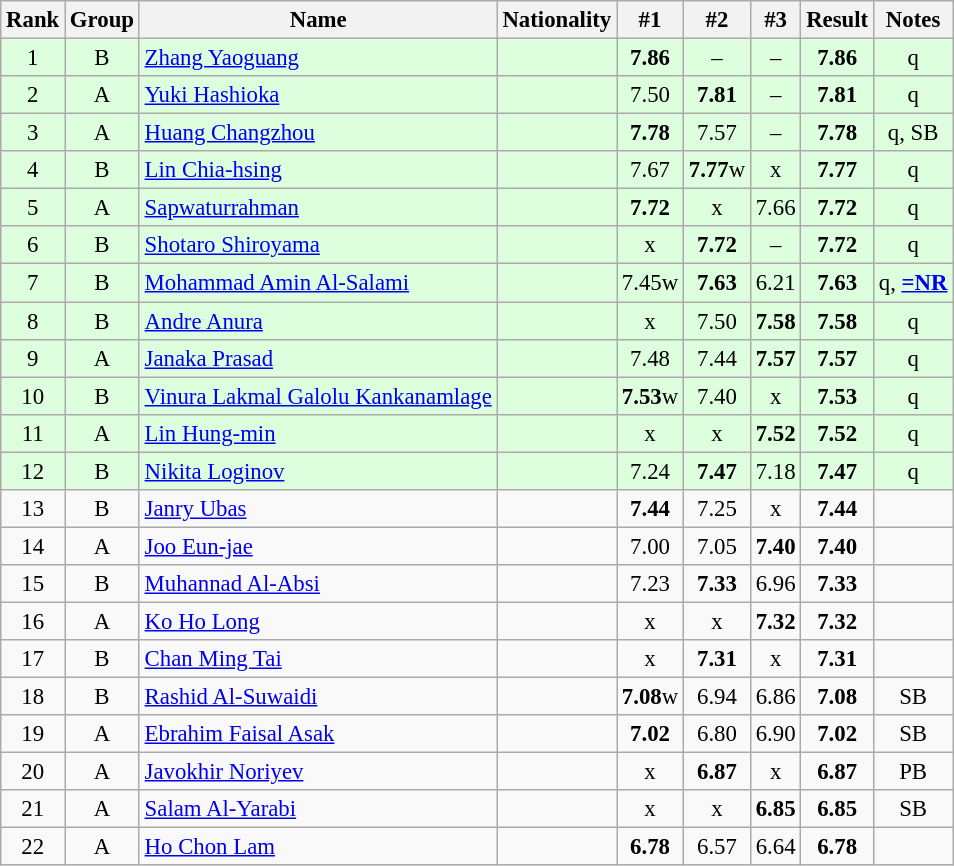<table class="wikitable sortable" style="text-align:center; font-size:95%">
<tr>
<th>Rank</th>
<th>Group</th>
<th>Name</th>
<th>Nationality</th>
<th>#1</th>
<th>#2</th>
<th>#3</th>
<th>Result</th>
<th>Notes</th>
</tr>
<tr bgcolor=ddffdd>
<td>1</td>
<td>B</td>
<td align=left><a href='#'>Zhang Yaoguang</a></td>
<td align=left></td>
<td><strong>7.86</strong></td>
<td>–</td>
<td>–</td>
<td><strong>7.86</strong></td>
<td>q</td>
</tr>
<tr bgcolor=ddffdd>
<td>2</td>
<td>A</td>
<td align=left><a href='#'>Yuki Hashioka</a></td>
<td align=left></td>
<td>7.50</td>
<td><strong>7.81</strong></td>
<td>–</td>
<td><strong>7.81</strong></td>
<td>q</td>
</tr>
<tr bgcolor=ddffdd>
<td>3</td>
<td>A</td>
<td align=left><a href='#'>Huang Changzhou</a></td>
<td align=left></td>
<td><strong>7.78</strong></td>
<td>7.57</td>
<td>–</td>
<td><strong>7.78</strong></td>
<td>q, SB</td>
</tr>
<tr bgcolor=ddffdd>
<td>4</td>
<td>B</td>
<td align=left><a href='#'>Lin Chia-hsing</a></td>
<td align=left></td>
<td>7.67</td>
<td><strong>7.77</strong>w</td>
<td>x</td>
<td><strong>7.77</strong></td>
<td>q</td>
</tr>
<tr bgcolor=ddffdd>
<td>5</td>
<td>A</td>
<td align=left><a href='#'>Sapwaturrahman</a></td>
<td align=left></td>
<td><strong>7.72</strong></td>
<td>x</td>
<td>7.66</td>
<td><strong>7.72</strong></td>
<td>q</td>
</tr>
<tr bgcolor=ddffdd>
<td>6</td>
<td>B</td>
<td align=left><a href='#'>Shotaro Shiroyama</a></td>
<td align=left></td>
<td>x</td>
<td><strong>7.72</strong></td>
<td>–</td>
<td><strong>7.72</strong></td>
<td>q</td>
</tr>
<tr bgcolor=ddffdd>
<td>7</td>
<td>B</td>
<td align=left><a href='#'>Mohammad Amin Al-Salami</a></td>
<td align=left></td>
<td>7.45w</td>
<td><strong>7.63</strong></td>
<td>6.21</td>
<td><strong>7.63</strong></td>
<td>q,  <strong><a href='#'>=NR</a></strong></td>
</tr>
<tr bgcolor=ddffdd>
<td>8</td>
<td>B</td>
<td align=left><a href='#'>Andre Anura</a></td>
<td align=left></td>
<td>x</td>
<td>7.50</td>
<td><strong>7.58</strong></td>
<td><strong>7.58</strong></td>
<td>q</td>
</tr>
<tr bgcolor=ddffdd>
<td>9</td>
<td>A</td>
<td align=left><a href='#'>Janaka Prasad</a></td>
<td align=left></td>
<td>7.48</td>
<td>7.44</td>
<td><strong>7.57</strong></td>
<td><strong>7.57</strong></td>
<td>q</td>
</tr>
<tr bgcolor=ddffdd>
<td>10</td>
<td>B</td>
<td align=left><a href='#'>Vinura Lakmal Galolu Kankanamlage</a></td>
<td align=left></td>
<td><strong>7.53</strong>w</td>
<td>7.40</td>
<td>x</td>
<td><strong>7.53</strong></td>
<td>q</td>
</tr>
<tr bgcolor=ddffdd>
<td>11</td>
<td>A</td>
<td align=left><a href='#'>Lin Hung-min</a></td>
<td align=left></td>
<td>x</td>
<td>x</td>
<td><strong>7.52</strong></td>
<td><strong>7.52</strong></td>
<td>q</td>
</tr>
<tr bgcolor=ddffdd>
<td>12</td>
<td>B</td>
<td align=left><a href='#'>Nikita Loginov</a></td>
<td align=left></td>
<td>7.24</td>
<td><strong>7.47</strong></td>
<td>7.18</td>
<td><strong>7.47</strong></td>
<td>q</td>
</tr>
<tr>
<td>13</td>
<td>B</td>
<td align=left><a href='#'>Janry Ubas</a></td>
<td align=left></td>
<td><strong>7.44</strong></td>
<td>7.25</td>
<td>x</td>
<td><strong>7.44</strong></td>
<td></td>
</tr>
<tr>
<td>14</td>
<td>A</td>
<td align=left><a href='#'>Joo Eun-jae</a></td>
<td align=left></td>
<td>7.00</td>
<td>7.05</td>
<td><strong>7.40</strong></td>
<td><strong>7.40</strong></td>
<td></td>
</tr>
<tr>
<td>15</td>
<td>B</td>
<td align=left><a href='#'>Muhannad Al-Absi</a></td>
<td align=left></td>
<td>7.23</td>
<td><strong>7.33</strong></td>
<td>6.96</td>
<td><strong>7.33</strong></td>
<td></td>
</tr>
<tr>
<td>16</td>
<td>A</td>
<td align=left><a href='#'>Ko Ho Long</a></td>
<td align=left></td>
<td>x</td>
<td>x</td>
<td><strong>7.32</strong></td>
<td><strong>7.32</strong></td>
<td></td>
</tr>
<tr>
<td>17</td>
<td>B</td>
<td align=left><a href='#'>Chan Ming Tai</a></td>
<td align=left></td>
<td>x</td>
<td><strong>7.31</strong></td>
<td>x</td>
<td><strong>7.31</strong></td>
<td></td>
</tr>
<tr>
<td>18</td>
<td>B</td>
<td align=left><a href='#'>Rashid Al-Suwaidi</a></td>
<td align=left></td>
<td><strong>7.08</strong>w</td>
<td>6.94</td>
<td>6.86</td>
<td><strong>7.08</strong></td>
<td>SB</td>
</tr>
<tr>
<td>19</td>
<td>A</td>
<td align=left><a href='#'>Ebrahim Faisal Asak</a></td>
<td align=left></td>
<td><strong>7.02</strong></td>
<td>6.80</td>
<td>6.90</td>
<td><strong>7.02</strong></td>
<td>SB</td>
</tr>
<tr>
<td>20</td>
<td>A</td>
<td align=left><a href='#'>Javokhir Noriyev</a></td>
<td align=left></td>
<td>x</td>
<td><strong>6.87</strong></td>
<td>x</td>
<td><strong>6.87</strong></td>
<td>PB</td>
</tr>
<tr>
<td>21</td>
<td>A</td>
<td align=left><a href='#'>Salam Al-Yarabi</a></td>
<td align=left></td>
<td>x</td>
<td>x</td>
<td><strong>6.85</strong></td>
<td><strong>6.85</strong></td>
<td>SB</td>
</tr>
<tr>
<td>22</td>
<td>A</td>
<td align=left><a href='#'>Ho Chon Lam</a></td>
<td align=left></td>
<td><strong>6.78</strong></td>
<td>6.57</td>
<td>6.64</td>
<td><strong>6.78</strong></td>
<td></td>
</tr>
</table>
